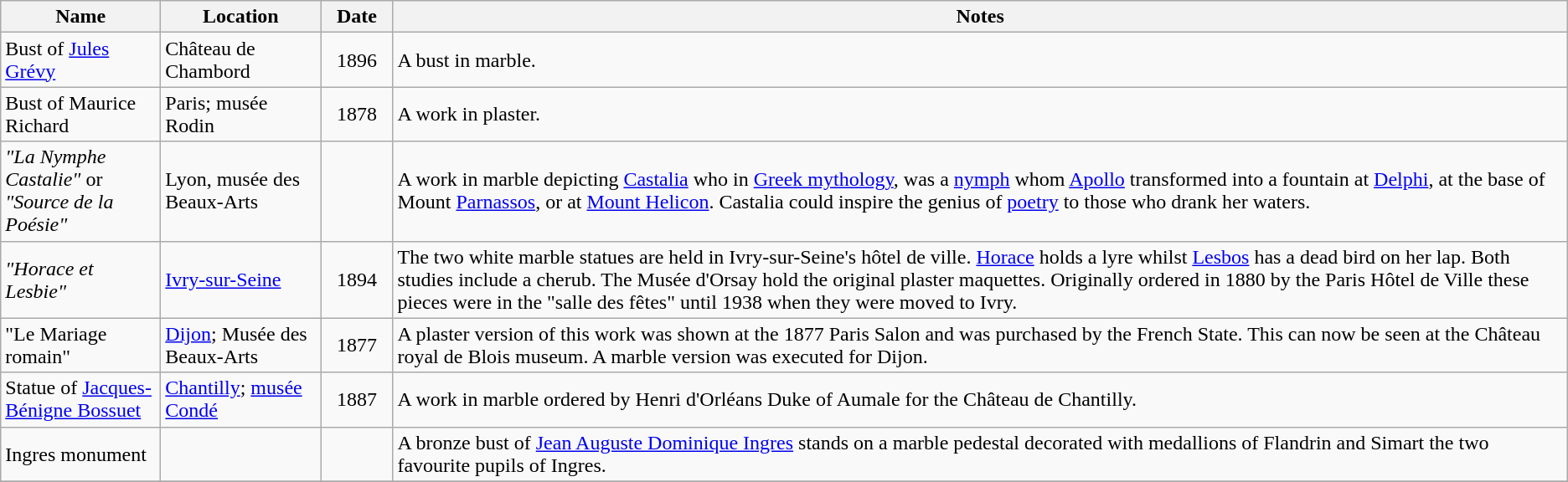<table class="wikitable sortable plainrowheaders">
<tr>
<th style="width:120px">Name</th>
<th style="width:120px">Location</th>
<th style="width:50px">Date</th>
<th class="unsortable">Notes</th>
</tr>
<tr>
<td>Bust of <a href='#'>Jules Grévy</a></td>
<td>Château de Chambord</td>
<td align="center">1896</td>
<td>A bust in marble.<br></td>
</tr>
<tr>
<td>Bust of Maurice Richard</td>
<td>Paris; musée Rodin</td>
<td align="center">1878</td>
<td>A work in plaster.</td>
</tr>
<tr>
<td><em>"La Nymphe Castalie"</em> or <em>"Source de la Poésie"</em></td>
<td>Lyon, musée des Beaux-Arts</td>
<td align="center"></td>
<td>A work in marble depicting <a href='#'>Castalia</a> who in  <a href='#'>Greek mythology</a>, was a <a href='#'>nymph</a> whom <a href='#'>Apollo</a> transformed into a fountain at <a href='#'>Delphi</a>, at the base of Mount <a href='#'>Parnassos</a>, or at <a href='#'>Mount Helicon</a>. Castalia could inspire the genius of <a href='#'>poetry</a> to those who drank her waters.<br></td>
</tr>
<tr>
<td><em>"Horace et Lesbie"</em></td>
<td><a href='#'>Ivry-sur-Seine</a></td>
<td align="center">1894</td>
<td>The two white marble statues are held in Ivry-sur-Seine's hôtel de ville. <a href='#'>Horace</a> holds a lyre whilst <a href='#'>Lesbos</a> has a dead bird on her lap. Both studies include a cherub. The Musée d'Orsay hold the original plaster maquettes.  Originally ordered in 1880 by the Paris Hôtel de Ville these pieces were in the "salle des fêtes" until 1938 when they were moved to Ivry.</td>
</tr>
<tr>
<td>"Le Mariage romain"</td>
<td><a href='#'>Dijon</a>; Musée des Beaux-Arts</td>
<td align="center">1877</td>
<td>A plaster version of this work was shown at the 1877 Paris Salon and was purchased by the French State. This can now be seen at the Château royal de Blois museum. A marble version was executed for Dijon.<br></td>
</tr>
<tr>
<td>Statue of <a href='#'>Jacques-Bénigne Bossuet</a></td>
<td><a href='#'>Chantilly</a>; <a href='#'>musée Condé</a></td>
<td align="center">1887</td>
<td>A work in marble ordered by Henri d'Orléans Duke of Aumale for the Château de Chantilly.<br></td>
</tr>
<tr>
<td>Ingres monument</td>
<td></td>
<td align="center"></td>
<td>A bronze bust of <a href='#'>Jean Auguste Dominique Ingres</a> stands on a marble pedestal decorated with medallions of Flandrin and Simart the two favourite pupils of Ingres.</td>
</tr>
<tr>
</tr>
</table>
